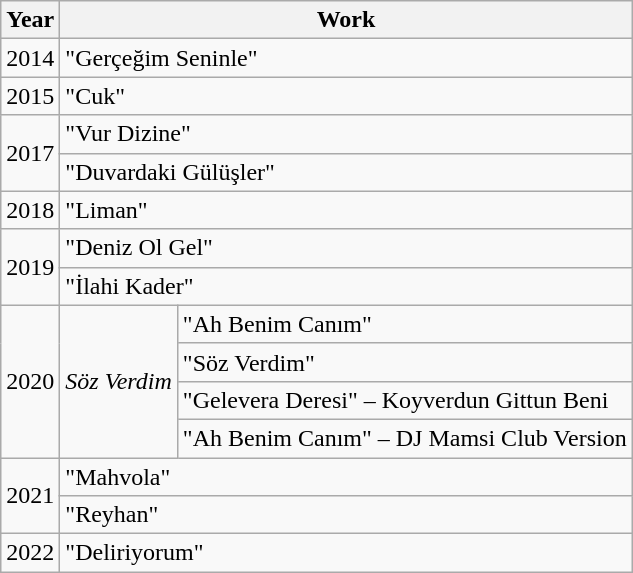<table class="wikitable">
<tr>
<th>Year</th>
<th colspan="2">Work</th>
</tr>
<tr>
<td>2014</td>
<td colspan="2">"Gerçeğim Seninle"</td>
</tr>
<tr>
<td>2015</td>
<td colspan="2">"Cuk"</td>
</tr>
<tr>
<td rowspan="2">2017</td>
<td colspan="2">"Vur Dizine"</td>
</tr>
<tr>
<td colspan="2">"Duvardaki Gülüşler"</td>
</tr>
<tr>
<td>2018</td>
<td colspan="2">"Liman"</td>
</tr>
<tr>
<td rowspan="2">2019</td>
<td colspan="2">"Deniz Ol Gel"</td>
</tr>
<tr>
<td colspan="2">"İlahi Kader"</td>
</tr>
<tr>
<td rowspan="4">2020</td>
<td rowspan="4"><em>Söz Verdim</em></td>
<td>"Ah Benim Canım"</td>
</tr>
<tr>
<td>"Söz Verdim"</td>
</tr>
<tr>
<td>"Gelevera Deresi" – Koyverdun Gittun Beni</td>
</tr>
<tr>
<td>"Ah Benim Canım" – DJ Mamsi Club Version</td>
</tr>
<tr>
<td rowspan="2">2021</td>
<td colspan="2">"Mahvola"</td>
</tr>
<tr>
<td colspan="2">"Reyhan"</td>
</tr>
<tr>
<td>2022</td>
<td colspan="2">"Deliriyorum"</td>
</tr>
</table>
